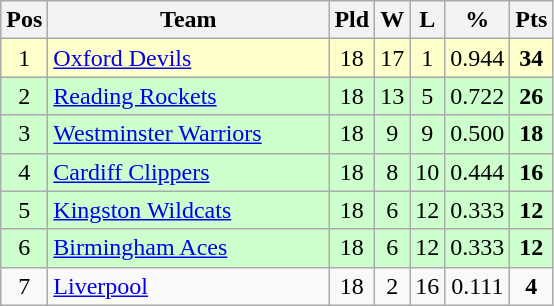<table class="wikitable" style="text-align: center;">
<tr>
<th>Pos</th>
<th scope="col" style="width: 180px;">Team</th>
<th>Pld</th>
<th>W</th>
<th>L</th>
<th>%</th>
<th>Pts</th>
</tr>
<tr style="background: #ffffcc;">
<td>1</td>
<td style="text-align:left;"><a href='#'>Oxford Devils</a></td>
<td>18</td>
<td>17</td>
<td>1</td>
<td>0.944</td>
<td><strong>34</strong></td>
</tr>
<tr style="background: #ccffcc;">
<td>2</td>
<td style="text-align:left;"><a href='#'>Reading Rockets</a></td>
<td>18</td>
<td>13</td>
<td>5</td>
<td>0.722</td>
<td><strong>26</strong></td>
</tr>
<tr style="background: #ccffcc;">
<td>3</td>
<td style="text-align:left;"><a href='#'>Westminster Warriors</a></td>
<td>18</td>
<td>9</td>
<td>9</td>
<td>0.500</td>
<td><strong>18</strong></td>
</tr>
<tr style="background: #ccffcc;">
<td>4</td>
<td style="text-align:left;"><a href='#'>Cardiff Clippers</a></td>
<td>18</td>
<td>8</td>
<td>10</td>
<td>0.444</td>
<td><strong>16</strong></td>
</tr>
<tr style="background: #ccffcc;">
<td>5</td>
<td style="text-align:left;"><a href='#'>Kingston Wildcats</a></td>
<td>18</td>
<td>6</td>
<td>12</td>
<td>0.333</td>
<td><strong>12</strong></td>
</tr>
<tr style="background: #ccffcc;">
<td>6</td>
<td style="text-align:left;"><a href='#'>Birmingham Aces</a></td>
<td>18</td>
<td>6</td>
<td>12</td>
<td>0.333</td>
<td><strong>12</strong></td>
</tr>
<tr style="background: ;">
<td>7</td>
<td style="text-align:left;"><a href='#'>Liverpool</a></td>
<td>18</td>
<td>2</td>
<td>16</td>
<td>0.111</td>
<td><strong>4</strong></td>
</tr>
</table>
